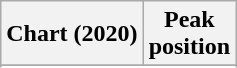<table class="wikitable sortable plainrowheaders" style="text-align:center">
<tr>
<th scope="col">Chart (2020)</th>
<th scope="col">Peak<br>position</th>
</tr>
<tr>
</tr>
<tr>
</tr>
<tr>
</tr>
<tr>
</tr>
<tr>
</tr>
<tr>
</tr>
</table>
